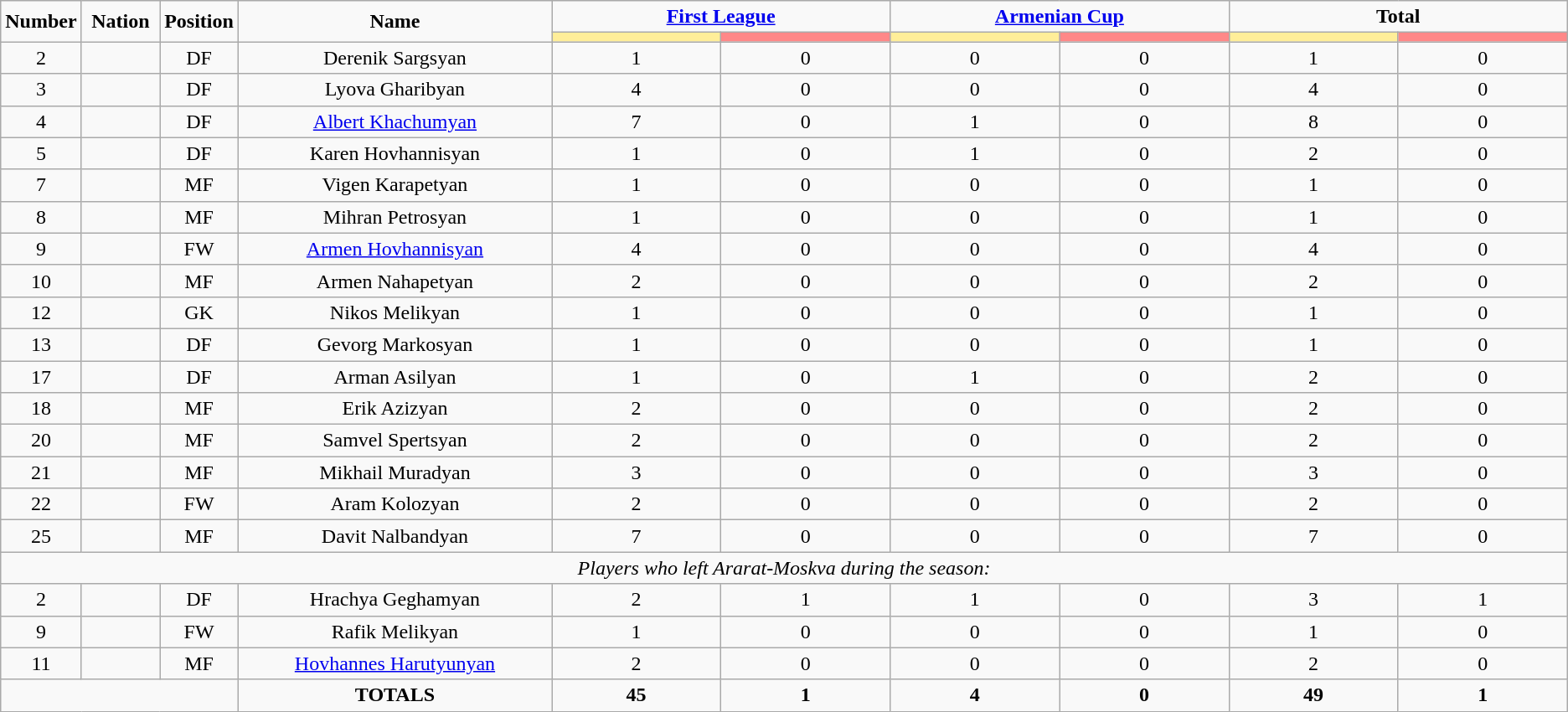<table class="wikitable" style="text-align:center;">
<tr>
<td rowspan="2"  style="width:5%; text-align:center;"><strong>Number</strong></td>
<td rowspan="2"  style="width:5%; text-align:center;"><strong>Nation</strong></td>
<td rowspan="2"  style="width:5%; text-align:center;"><strong>Position</strong></td>
<td rowspan="2"  style="width:20%; text-align:center;"><strong>Name</strong></td>
<td colspan="2" style="text-align:center;"><strong><a href='#'>First League</a></strong></td>
<td colspan="2" style="text-align:center;"><strong><a href='#'>Armenian Cup</a></strong></td>
<td colspan="2" style="text-align:center;"><strong>Total</strong></td>
</tr>
<tr>
<th style="width:60px; background:#fe9;"></th>
<th style="width:60px; background:#ff8888;"></th>
<th style="width:60px; background:#fe9;"></th>
<th style="width:60px; background:#ff8888;"></th>
<th style="width:60px; background:#fe9;"></th>
<th style="width:60px; background:#ff8888;"></th>
</tr>
<tr>
<td>2</td>
<td></td>
<td>DF</td>
<td>Derenik Sargsyan</td>
<td>1</td>
<td>0</td>
<td>0</td>
<td>0</td>
<td>1</td>
<td>0</td>
</tr>
<tr>
<td>3</td>
<td></td>
<td>DF</td>
<td>Lyova Gharibyan</td>
<td>4</td>
<td>0</td>
<td>0</td>
<td>0</td>
<td>4</td>
<td>0</td>
</tr>
<tr>
<td>4</td>
<td></td>
<td>DF</td>
<td><a href='#'>Albert Khachumyan</a></td>
<td>7</td>
<td>0</td>
<td>1</td>
<td>0</td>
<td>8</td>
<td>0</td>
</tr>
<tr>
<td>5</td>
<td></td>
<td>DF</td>
<td>Karen Hovhannisyan</td>
<td>1</td>
<td>0</td>
<td>1</td>
<td>0</td>
<td>2</td>
<td>0</td>
</tr>
<tr>
<td>7</td>
<td></td>
<td>MF</td>
<td>Vigen Karapetyan</td>
<td>1</td>
<td>0</td>
<td>0</td>
<td>0</td>
<td>1</td>
<td>0</td>
</tr>
<tr>
<td>8</td>
<td></td>
<td>MF</td>
<td>Mihran Petrosyan</td>
<td>1</td>
<td>0</td>
<td>0</td>
<td>0</td>
<td>1</td>
<td>0</td>
</tr>
<tr>
<td>9</td>
<td></td>
<td>FW</td>
<td><a href='#'>Armen Hovhannisyan</a></td>
<td>4</td>
<td>0</td>
<td>0</td>
<td>0</td>
<td>4</td>
<td>0</td>
</tr>
<tr>
<td>10</td>
<td></td>
<td>MF</td>
<td>Armen Nahapetyan</td>
<td>2</td>
<td>0</td>
<td>0</td>
<td>0</td>
<td>2</td>
<td>0</td>
</tr>
<tr>
<td>12</td>
<td></td>
<td>GK</td>
<td>Nikos Melikyan</td>
<td>1</td>
<td>0</td>
<td>0</td>
<td>0</td>
<td>1</td>
<td>0</td>
</tr>
<tr>
<td>13</td>
<td></td>
<td>DF</td>
<td>Gevorg Markosyan</td>
<td>1</td>
<td>0</td>
<td>0</td>
<td>0</td>
<td>1</td>
<td>0</td>
</tr>
<tr>
<td>17</td>
<td></td>
<td>DF</td>
<td>Arman Asilyan</td>
<td>1</td>
<td>0</td>
<td>1</td>
<td>0</td>
<td>2</td>
<td>0</td>
</tr>
<tr>
<td>18</td>
<td></td>
<td>MF</td>
<td>Erik Azizyan</td>
<td>2</td>
<td>0</td>
<td>0</td>
<td>0</td>
<td>2</td>
<td>0</td>
</tr>
<tr>
<td>20</td>
<td></td>
<td>MF</td>
<td>Samvel Spertsyan</td>
<td>2</td>
<td>0</td>
<td>0</td>
<td>0</td>
<td>2</td>
<td>0</td>
</tr>
<tr>
<td>21</td>
<td></td>
<td>MF</td>
<td>Mikhail Muradyan</td>
<td>3</td>
<td>0</td>
<td>0</td>
<td>0</td>
<td>3</td>
<td>0</td>
</tr>
<tr>
<td>22</td>
<td></td>
<td>FW</td>
<td>Aram Kolozyan</td>
<td>2</td>
<td>0</td>
<td>0</td>
<td>0</td>
<td>2</td>
<td>0</td>
</tr>
<tr>
<td>25</td>
<td></td>
<td>MF</td>
<td>Davit Nalbandyan</td>
<td>7</td>
<td>0</td>
<td>0</td>
<td>0</td>
<td>7</td>
<td>0</td>
</tr>
<tr>
<td colspan="14"><em>Players who left Ararat-Moskva during the season:</em></td>
</tr>
<tr>
<td>2</td>
<td></td>
<td>DF</td>
<td>Hrachya Geghamyan</td>
<td>2</td>
<td>1</td>
<td>1</td>
<td>0</td>
<td>3</td>
<td>1</td>
</tr>
<tr>
<td>9</td>
<td></td>
<td>FW</td>
<td>Rafik Melikyan</td>
<td>1</td>
<td>0</td>
<td>0</td>
<td>0</td>
<td>1</td>
<td>0</td>
</tr>
<tr>
<td>11</td>
<td></td>
<td>MF</td>
<td><a href='#'>Hovhannes Harutyunyan</a></td>
<td>2</td>
<td>0</td>
<td>0</td>
<td>0</td>
<td>2</td>
<td>0</td>
</tr>
<tr>
<td colspan="3"></td>
<td><strong>TOTALS</strong></td>
<td><strong>45</strong></td>
<td><strong>1</strong></td>
<td><strong>4</strong></td>
<td><strong>0</strong></td>
<td><strong>49</strong></td>
<td><strong>1</strong></td>
</tr>
</table>
